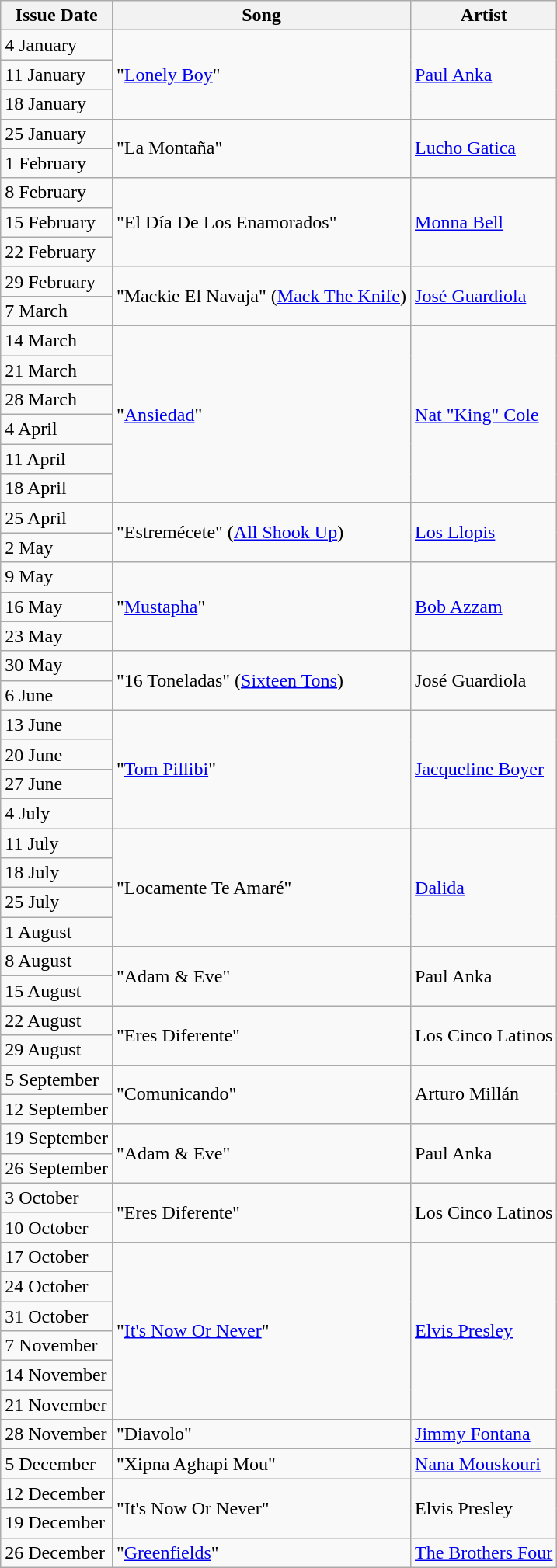<table class="wikitable">
<tr>
<th>Issue Date</th>
<th>Song</th>
<th>Artist</th>
</tr>
<tr>
<td>4 January</td>
<td rowspan=3>"<a href='#'>Lonely Boy</a>"</td>
<td rowspan=3><a href='#'>Paul Anka</a></td>
</tr>
<tr>
<td>11 January</td>
</tr>
<tr>
<td>18 January</td>
</tr>
<tr>
<td>25 January</td>
<td rowspan=2>"La Montaña"</td>
<td rowspan=2><a href='#'>Lucho Gatica</a></td>
</tr>
<tr>
<td>1 February</td>
</tr>
<tr>
<td>8 February</td>
<td rowspan=3>"El Día De Los Enamorados"</td>
<td rowspan=3><a href='#'>Monna Bell</a></td>
</tr>
<tr>
<td>15 February</td>
</tr>
<tr>
<td>22 February</td>
</tr>
<tr>
<td>29 February</td>
<td rowspan=2>"Mackie El Navaja" (<a href='#'>Mack The Knife</a>)</td>
<td rowspan=2><a href='#'>José Guardiola</a></td>
</tr>
<tr>
<td>7 March</td>
</tr>
<tr>
<td>14 March</td>
<td rowspan=6>"<a href='#'>Ansiedad</a>"</td>
<td rowspan=6><a href='#'>Nat "King" Cole</a></td>
</tr>
<tr>
<td>21 March</td>
</tr>
<tr>
<td>28 March</td>
</tr>
<tr>
<td>4 April</td>
</tr>
<tr>
<td>11 April</td>
</tr>
<tr>
<td>18 April</td>
</tr>
<tr>
<td>25 April</td>
<td rowspan=2>"Estremécete" (<a href='#'>All Shook Up</a>)</td>
<td rowspan=2><a href='#'>Los Llopis</a></td>
</tr>
<tr>
<td>2 May</td>
</tr>
<tr>
<td>9 May</td>
<td rowspan=3>"<a href='#'>Mustapha</a>"</td>
<td rowspan=3><a href='#'>Bob Azzam</a></td>
</tr>
<tr>
<td>16 May</td>
</tr>
<tr>
<td>23 May</td>
</tr>
<tr>
<td>30 May</td>
<td rowspan=2>"16 Toneladas" (<a href='#'>Sixteen Tons</a>)</td>
<td rowspan=2>José Guardiola</td>
</tr>
<tr>
<td>6 June</td>
</tr>
<tr>
<td>13 June</td>
<td rowspan=4>"<a href='#'>Tom Pillibi</a>"</td>
<td rowspan=4><a href='#'>Jacqueline Boyer</a></td>
</tr>
<tr>
<td>20 June</td>
</tr>
<tr>
<td>27 June</td>
</tr>
<tr>
<td>4 July</td>
</tr>
<tr>
<td>11 July</td>
<td rowspan=4>"Locamente Te Amaré"</td>
<td rowspan=4><a href='#'>Dalida</a></td>
</tr>
<tr>
<td>18 July</td>
</tr>
<tr>
<td>25 July</td>
</tr>
<tr>
<td>1 August</td>
</tr>
<tr>
<td>8 August</td>
<td rowspan=2>"Adam & Eve"</td>
<td rowspan=2>Paul Anka</td>
</tr>
<tr>
<td>15 August</td>
</tr>
<tr>
<td>22 August</td>
<td rowspan=2>"Eres Diferente"</td>
<td rowspan=2>Los Cinco Latinos</td>
</tr>
<tr>
<td>29 August</td>
</tr>
<tr>
<td>5 September</td>
<td rowspan=2>"Comunicando"</td>
<td rowspan=2>Arturo Millán</td>
</tr>
<tr>
<td>12 September</td>
</tr>
<tr>
<td>19 September</td>
<td rowspan=2>"Adam & Eve"</td>
<td rowspan=2>Paul Anka</td>
</tr>
<tr>
<td>26 September</td>
</tr>
<tr>
<td>3 October</td>
<td rowspan=2>"Eres Diferente"</td>
<td rowspan=2>Los Cinco Latinos</td>
</tr>
<tr>
<td>10 October</td>
</tr>
<tr>
<td>17 October</td>
<td rowspan=6>"<a href='#'>It's Now Or Never</a>"</td>
<td rowspan=6><a href='#'>Elvis Presley</a></td>
</tr>
<tr>
<td>24 October</td>
</tr>
<tr>
<td>31 October</td>
</tr>
<tr>
<td>7 November</td>
</tr>
<tr>
<td>14 November</td>
</tr>
<tr>
<td>21 November</td>
</tr>
<tr>
<td>28 November</td>
<td>"Diavolo"</td>
<td><a href='#'>Jimmy Fontana</a></td>
</tr>
<tr>
<td>5 December</td>
<td>"Xipna Aghapi Mou"</td>
<td><a href='#'>Nana Mouskouri</a></td>
</tr>
<tr>
<td>12 December</td>
<td rowspan=2>"It's Now Or Never"</td>
<td rowspan=2>Elvis Presley</td>
</tr>
<tr>
<td>19 December</td>
</tr>
<tr>
<td>26 December</td>
<td>"<a href='#'>Greenfields</a>"</td>
<td><a href='#'>The Brothers Four</a></td>
</tr>
</table>
